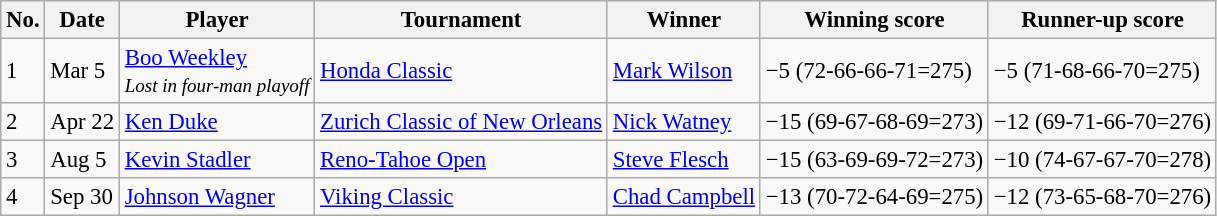<table class="wikitable" style="font-size:95%;">
<tr>
<th>No.</th>
<th>Date</th>
<th>Player</th>
<th>Tournament</th>
<th>Winner</th>
<th>Winning score</th>
<th>Runner-up score</th>
</tr>
<tr>
<td>1</td>
<td>Mar 5</td>
<td> <a href='#'>Boo Weekley</a><br><small><em>Lost in four-man playoff</em></small></td>
<td><a href='#'>Honda Classic</a></td>
<td> <a href='#'>Mark Wilson</a></td>
<td>−5 (72-66-66-71=275)</td>
<td>−5 (71-68-66-70=275)</td>
</tr>
<tr>
<td>2</td>
<td>Apr 22</td>
<td> <a href='#'>Ken Duke</a></td>
<td><a href='#'>Zurich Classic of New Orleans</a></td>
<td> <a href='#'>Nick Watney</a></td>
<td>−15 (69-67-68-69=273)</td>
<td>−12 (69-71-66-70=276)</td>
</tr>
<tr>
<td>3</td>
<td>Aug 5</td>
<td> <a href='#'>Kevin Stadler</a></td>
<td><a href='#'>Reno-Tahoe Open</a></td>
<td> <a href='#'>Steve Flesch</a></td>
<td>−15 (63-69-69-72=273)</td>
<td>−10 (74-67-67-70=278)</td>
</tr>
<tr>
<td>4</td>
<td>Sep 30</td>
<td> <a href='#'>Johnson Wagner</a></td>
<td><a href='#'>Viking Classic</a></td>
<td> <a href='#'>Chad Campbell</a></td>
<td>−13 (70-72-64-69=275)</td>
<td>−12 (73-65-68-70=276)</td>
</tr>
</table>
